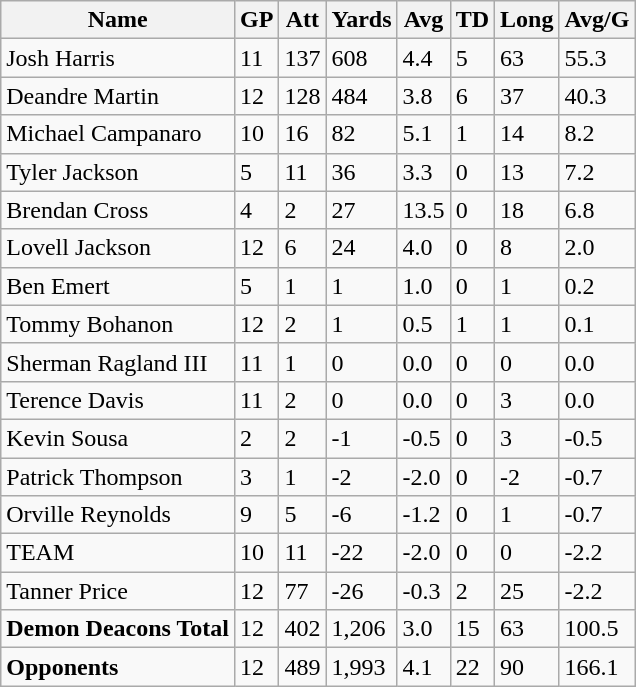<table class="wikitable" style="white-space:nowrap;">
<tr>
<th>Name</th>
<th>GP</th>
<th>Att</th>
<th>Yards</th>
<th>Avg</th>
<th>TD</th>
<th>Long</th>
<th>Avg/G</th>
</tr>
<tr>
<td>Josh Harris</td>
<td>11</td>
<td>137</td>
<td>608</td>
<td>4.4</td>
<td>5</td>
<td>63</td>
<td>55.3</td>
</tr>
<tr>
<td>Deandre Martin</td>
<td>12</td>
<td>128</td>
<td>484</td>
<td>3.8</td>
<td>6</td>
<td>37</td>
<td>40.3</td>
</tr>
<tr>
<td>Michael Campanaro</td>
<td>10</td>
<td>16</td>
<td>82</td>
<td>5.1</td>
<td>1</td>
<td>14</td>
<td>8.2</td>
</tr>
<tr>
<td>Tyler Jackson</td>
<td>5</td>
<td>11</td>
<td>36</td>
<td>3.3</td>
<td>0</td>
<td>13</td>
<td>7.2</td>
</tr>
<tr>
<td>Brendan Cross</td>
<td>4</td>
<td>2</td>
<td>27</td>
<td>13.5</td>
<td>0</td>
<td>18</td>
<td>6.8</td>
</tr>
<tr>
<td>Lovell Jackson</td>
<td>12</td>
<td>6</td>
<td>24</td>
<td>4.0</td>
<td>0</td>
<td>8</td>
<td>2.0</td>
</tr>
<tr>
<td>Ben Emert</td>
<td>5</td>
<td>1</td>
<td>1</td>
<td>1.0</td>
<td>0</td>
<td>1</td>
<td>0.2</td>
</tr>
<tr>
<td>Tommy Bohanon</td>
<td>12</td>
<td>2</td>
<td>1</td>
<td>0.5</td>
<td>1</td>
<td>1</td>
<td>0.1</td>
</tr>
<tr>
<td>Sherman Ragland III</td>
<td>11</td>
<td>1</td>
<td>0</td>
<td>0.0</td>
<td>0</td>
<td>0</td>
<td>0.0</td>
</tr>
<tr>
<td>Terence Davis</td>
<td>11</td>
<td>2</td>
<td>0</td>
<td>0.0</td>
<td>0</td>
<td>3</td>
<td>0.0</td>
</tr>
<tr>
<td>Kevin Sousa</td>
<td>2</td>
<td>2</td>
<td>-1</td>
<td>-0.5</td>
<td>0</td>
<td>3</td>
<td>-0.5</td>
</tr>
<tr>
<td>Patrick Thompson</td>
<td>3</td>
<td>1</td>
<td>-2</td>
<td>-2.0</td>
<td>0</td>
<td>-2</td>
<td>-0.7</td>
</tr>
<tr>
<td>Orville Reynolds</td>
<td>9</td>
<td>5</td>
<td>-6</td>
<td>-1.2</td>
<td>0</td>
<td>1</td>
<td>-0.7</td>
</tr>
<tr>
<td>TEAM</td>
<td>10</td>
<td>11</td>
<td>-22</td>
<td>-2.0</td>
<td>0</td>
<td>0</td>
<td>-2.2</td>
</tr>
<tr>
<td>Tanner Price</td>
<td>12</td>
<td>77</td>
<td>-26</td>
<td>-0.3</td>
<td>2</td>
<td>25</td>
<td>-2.2</td>
</tr>
<tr>
<td><strong>Demon Deacons Total</strong></td>
<td>12</td>
<td>402</td>
<td>1,206</td>
<td>3.0</td>
<td>15</td>
<td>63</td>
<td>100.5</td>
</tr>
<tr>
<td><strong>Opponents</strong></td>
<td>12</td>
<td>489</td>
<td>1,993</td>
<td>4.1</td>
<td>22</td>
<td>90</td>
<td>166.1</td>
</tr>
</table>
